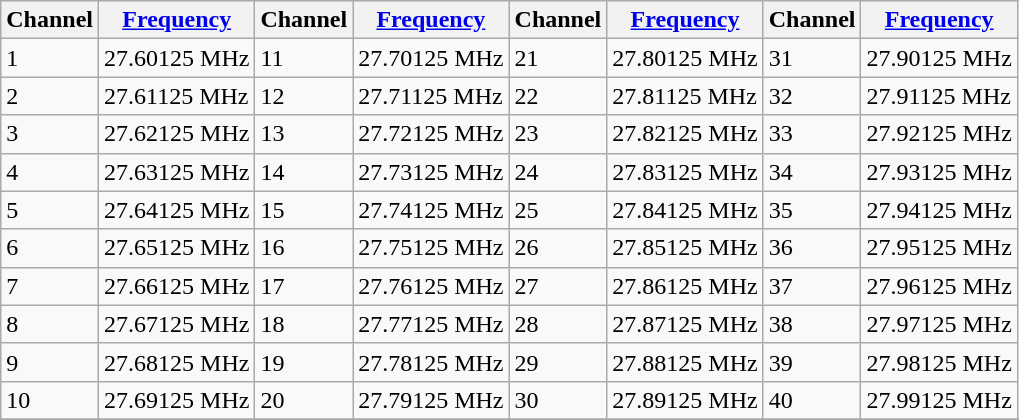<table class="wikitable" border="1" text-align="center" align="center">
<tr>
<th>Channel</th>
<th><a href='#'>Frequency</a></th>
<th>Channel</th>
<th><a href='#'>Frequency</a></th>
<th>Channel</th>
<th><a href='#'>Frequency</a></th>
<th>Channel</th>
<th><a href='#'>Frequency</a></th>
</tr>
<tr>
<td>1</td>
<td>27.60125 MHz</td>
<td>11</td>
<td>27.70125 MHz</td>
<td>21</td>
<td>27.80125 MHz</td>
<td>31</td>
<td>27.90125 MHz</td>
</tr>
<tr>
<td>2</td>
<td>27.61125 MHz</td>
<td>12</td>
<td>27.71125 MHz</td>
<td>22</td>
<td>27.81125 MHz</td>
<td>32</td>
<td>27.91125 MHz</td>
</tr>
<tr>
<td>3</td>
<td>27.62125 MHz</td>
<td>13</td>
<td>27.72125 MHz</td>
<td>23</td>
<td>27.82125 MHz</td>
<td>33</td>
<td>27.92125 MHz</td>
</tr>
<tr>
<td>4</td>
<td>27.63125 MHz</td>
<td>14</td>
<td>27.73125 MHz</td>
<td>24</td>
<td>27.83125 MHz</td>
<td>34</td>
<td>27.93125 MHz</td>
</tr>
<tr>
<td>5</td>
<td>27.64125 MHz</td>
<td>15</td>
<td>27.74125 MHz</td>
<td>25</td>
<td>27.84125 MHz</td>
<td>35</td>
<td>27.94125 MHz</td>
</tr>
<tr>
<td>6</td>
<td>27.65125 MHz</td>
<td>16</td>
<td>27.75125 MHz</td>
<td>26</td>
<td>27.85125 MHz</td>
<td>36</td>
<td>27.95125 MHz</td>
</tr>
<tr>
<td>7</td>
<td>27.66125 MHz</td>
<td>17</td>
<td>27.76125 MHz</td>
<td>27</td>
<td>27.86125 MHz</td>
<td>37</td>
<td>27.96125 MHz</td>
</tr>
<tr>
<td>8</td>
<td>27.67125 MHz</td>
<td>18</td>
<td>27.77125 MHz</td>
<td>28</td>
<td>27.87125 MHz</td>
<td>38</td>
<td>27.97125 MHz</td>
</tr>
<tr>
<td>9</td>
<td>27.68125 MHz</td>
<td>19</td>
<td>27.78125 MHz</td>
<td>29</td>
<td>27.88125 MHz</td>
<td>39</td>
<td>27.98125 MHz</td>
</tr>
<tr>
<td>10</td>
<td>27.69125 MHz</td>
<td>20</td>
<td>27.79125 MHz</td>
<td>30</td>
<td>27.89125 MHz</td>
<td>40</td>
<td>27.99125 MHz</td>
</tr>
<tr>
</tr>
</table>
